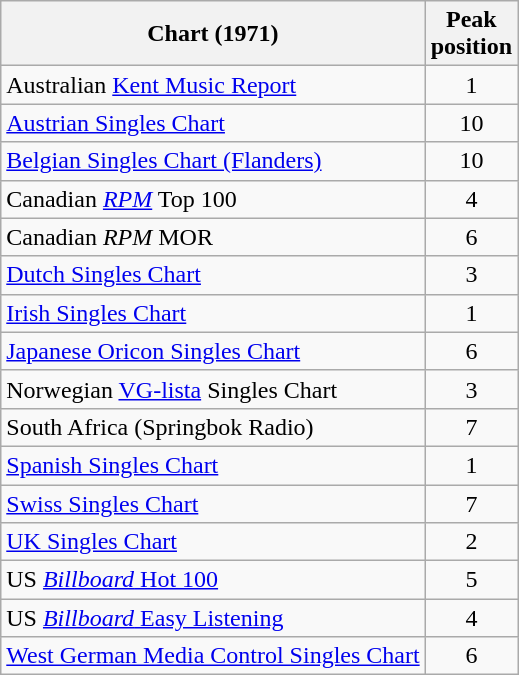<table class="wikitable sortable" style="text-align:center;">
<tr>
<th>Chart (1971)</th>
<th>Peak <br>position</th>
</tr>
<tr>
<td align="left">Australian <a href='#'>Kent Music Report</a></td>
<td>1</td>
</tr>
<tr>
<td align="left"><a href='#'>Austrian Singles Chart</a></td>
<td>10</td>
</tr>
<tr>
<td align="left"><a href='#'>Belgian Singles Chart (Flanders)</a></td>
<td>10</td>
</tr>
<tr>
<td align="left">Canadian <em><a href='#'>RPM</a></em> Top 100</td>
<td>4</td>
</tr>
<tr>
<td align="left">Canadian <em>RPM</em> MOR</td>
<td>6</td>
</tr>
<tr>
<td align="left"><a href='#'>Dutch Singles Chart</a></td>
<td>3</td>
</tr>
<tr>
<td align="left"><a href='#'>Irish Singles Chart</a></td>
<td>1</td>
</tr>
<tr>
<td align="left"><a href='#'>Japanese Oricon Singles Chart</a></td>
<td>6</td>
</tr>
<tr>
<td align="left">Norwegian <a href='#'>VG-lista</a> Singles Chart</td>
<td>3</td>
</tr>
<tr>
<td align="left">South Africa (Springbok Radio)</td>
<td>7</td>
</tr>
<tr>
<td align="left"><a href='#'>Spanish Singles Chart</a></td>
<td>1</td>
</tr>
<tr>
<td align="left"><a href='#'>Swiss Singles Chart</a></td>
<td>7</td>
</tr>
<tr>
<td align="left"><a href='#'>UK Singles Chart</a></td>
<td>2</td>
</tr>
<tr>
<td align="left">US <a href='#'><em>Billboard</em> Hot 100</a></td>
<td>5</td>
</tr>
<tr>
<td align="left">US <a href='#'><em>Billboard</em> Easy Listening</a></td>
<td>4</td>
</tr>
<tr>
<td align="left"><a href='#'>West German Media Control Singles Chart</a></td>
<td>6</td>
</tr>
</table>
